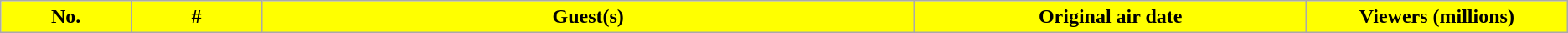<table class="wikitable plainrowheaders">
<tr>
<th style="background: #FFFF00;width:5%;">No.</th>
<th style="background: #FFFF00;width:5%;">#</th>
<th style="background: #FFFF00;width:25%;">Guest(s)</th>
<th style="background: #FFFF00;width:15%;">Original air date</th>
<th style="background: #FFFF00;width:10%;">Viewers (millions)<br>




</th>
</tr>
</table>
